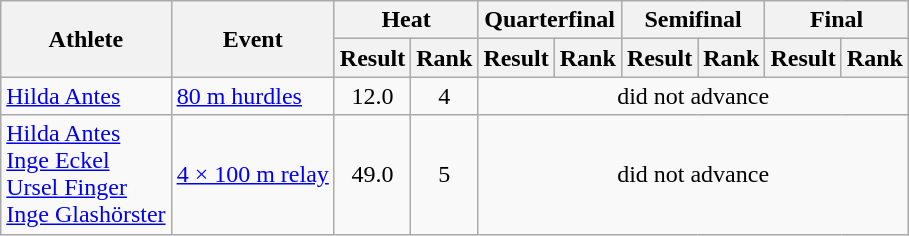<table class="wikitable">
<tr>
<th rowspan="2">Athlete</th>
<th rowspan="2">Event</th>
<th colspan="2">Heat</th>
<th colspan="2">Quarterfinal</th>
<th colspan="2">Semifinal</th>
<th colspan="2">Final</th>
</tr>
<tr>
<th>Result</th>
<th>Rank</th>
<th>Result</th>
<th>Rank</th>
<th>Result</th>
<th>Rank</th>
<th>Result</th>
<th>Rank</th>
</tr>
<tr align=center>
<td align=left><a href='#'>Hilda Antes</a></td>
<td align=left><a href='#'>80 m hurdles</a></td>
<td>12.0</td>
<td>4</td>
<td colspan=6>did not advance</td>
</tr>
<tr align=center>
<td align=left><a href='#'>Hilda Antes</a><br><a href='#'>Inge Eckel</a><br><a href='#'>Ursel Finger</a><br><a href='#'>Inge Glashörster</a></td>
<td align=left><a href='#'>4 × 100 m relay</a></td>
<td>49.0</td>
<td>5</td>
<td colspan=6>did not advance</td>
</tr>
</table>
